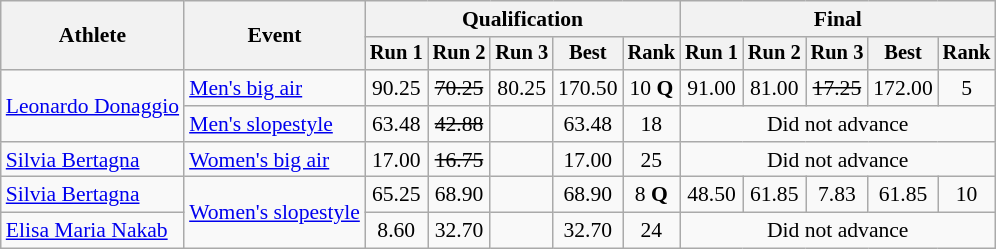<table class=wikitable style=font-size:90%;text-align:center>
<tr>
<th rowspan=2>Athlete</th>
<th rowspan=2>Event</th>
<th colspan=5>Qualification</th>
<th colspan=5>Final</th>
</tr>
<tr style="font-size:95%">
<th>Run 1</th>
<th>Run 2</th>
<th>Run 3</th>
<th>Best</th>
<th>Rank</th>
<th>Run 1</th>
<th>Run 2</th>
<th>Run 3</th>
<th>Best</th>
<th>Rank</th>
</tr>
<tr>
<td align=left rowspan=2><a href='#'>Leonardo Donaggio</a></td>
<td align=left><a href='#'>Men's big air</a></td>
<td>90.25</td>
<td><s>70.25</s></td>
<td>80.25</td>
<td>170.50</td>
<td>10 <strong>Q</strong></td>
<td>91.00</td>
<td>81.00</td>
<td><s>17.25</s></td>
<td>172.00</td>
<td>5</td>
</tr>
<tr>
<td align=left><a href='#'>Men's slopestyle</a></td>
<td>63.48</td>
<td><s>42.88</s></td>
<td></td>
<td>63.48</td>
<td>18</td>
<td colspan=5>Did not advance</td>
</tr>
<tr>
<td align=left><a href='#'>Silvia Bertagna</a></td>
<td align=left><a href='#'>Women's big air</a></td>
<td>17.00</td>
<td><s>16.75</s></td>
<td></td>
<td>17.00</td>
<td>25</td>
<td colspan=5>Did not advance</td>
</tr>
<tr>
<td align=left><a href='#'>Silvia Bertagna</a></td>
<td align=left rowspan=2><a href='#'>Women's slopestyle</a></td>
<td>65.25</td>
<td>68.90</td>
<td></td>
<td>68.90</td>
<td>8 <strong>Q</strong></td>
<td>48.50</td>
<td>61.85</td>
<td>7.83</td>
<td>61.85</td>
<td>10</td>
</tr>
<tr>
<td align=left><a href='#'>Elisa Maria Nakab</a></td>
<td>8.60</td>
<td>32.70</td>
<td></td>
<td>32.70</td>
<td>24</td>
<td colspan=5>Did not advance</td>
</tr>
</table>
